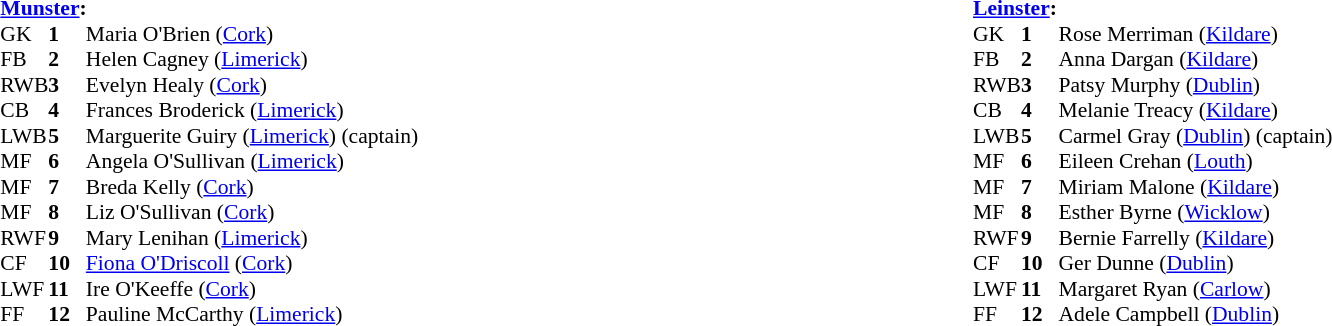<table width="100%">
<tr>
<td valign="top"></td>
<td valign="top" width="50%"><br><table style="font-size: 90%" cellspacing="0" cellpadding="0" align=center>
<tr>
<td colspan="4"><strong><a href='#'>Munster</a>:</strong></td>
</tr>
<tr>
<th width="25"></th>
<th width="25"></th>
</tr>
<tr>
<td>GK</td>
<td><strong>1</strong></td>
<td>Maria O'Brien (<a href='#'>Cork</a>)</td>
</tr>
<tr>
<td>FB</td>
<td><strong>2</strong></td>
<td>Helen Cagney (<a href='#'>Limerick</a>)</td>
</tr>
<tr>
<td>RWB</td>
<td><strong>3</strong></td>
<td>Evelyn Healy (<a href='#'>Cork</a>)</td>
</tr>
<tr>
<td>CB</td>
<td><strong>4</strong></td>
<td>Frances Broderick (<a href='#'>Limerick</a>)</td>
</tr>
<tr>
<td>LWB</td>
<td><strong>5</strong></td>
<td>Marguerite Guiry (<a href='#'>Limerick</a>) (captain)</td>
</tr>
<tr>
<td>MF</td>
<td><strong>6</strong></td>
<td>Angela O'Sullivan (<a href='#'>Limerick</a>)</td>
</tr>
<tr>
<td>MF</td>
<td><strong>7</strong></td>
<td>Breda Kelly (<a href='#'>Cork</a>)</td>
</tr>
<tr>
<td>MF</td>
<td><strong>8</strong></td>
<td>Liz O'Sullivan (<a href='#'>Cork</a>)</td>
</tr>
<tr>
<td>RWF</td>
<td><strong>9</strong></td>
<td>Mary Lenihan (<a href='#'>Limerick</a>)</td>
</tr>
<tr>
<td>CF</td>
<td><strong>10</strong></td>
<td><a href='#'>Fiona O'Driscoll</a> (<a href='#'>Cork</a>)</td>
</tr>
<tr>
<td>LWF</td>
<td><strong>11</strong></td>
<td>Ire O'Keeffe (<a href='#'>Cork</a>)</td>
</tr>
<tr>
<td>FF</td>
<td><strong>12</strong></td>
<td>Pauline McCarthy (<a href='#'>Limerick</a>)</td>
</tr>
<tr>
</tr>
</table>
</td>
<td valign="top" width="50%"><br><table style="font-size: 90%" cellspacing="0" cellpadding="0" align=center>
<tr>
<td colspan="4"><strong><a href='#'>Leinster</a>:</strong></td>
</tr>
<tr>
<th width="25"></th>
<th width="25"></th>
</tr>
<tr>
<td>GK</td>
<td><strong>1</strong></td>
<td>Rose Merriman (<a href='#'>Kildare</a>)</td>
</tr>
<tr>
<td>FB</td>
<td><strong>2</strong></td>
<td>Anna Dargan (<a href='#'>Kildare</a>)</td>
</tr>
<tr>
<td>RWB</td>
<td><strong>3</strong></td>
<td>Patsy Murphy (<a href='#'>Dublin</a>)</td>
</tr>
<tr>
<td>CB</td>
<td><strong>4</strong></td>
<td>Melanie Treacy (<a href='#'>Kildare</a>)</td>
</tr>
<tr>
<td>LWB</td>
<td><strong>5</strong></td>
<td>Carmel Gray (<a href='#'>Dublin</a>) (captain)</td>
</tr>
<tr>
<td>MF</td>
<td><strong>6</strong></td>
<td>Eileen Crehan (<a href='#'>Louth</a>)</td>
</tr>
<tr>
<td>MF</td>
<td><strong>7</strong></td>
<td>Miriam Malone (<a href='#'>Kildare</a>)</td>
</tr>
<tr>
<td>MF</td>
<td><strong>8</strong></td>
<td>Esther Byrne (<a href='#'>Wicklow</a>)</td>
</tr>
<tr>
<td>RWF</td>
<td><strong>9</strong></td>
<td>Bernie Farrelly (<a href='#'>Kildare</a>)</td>
</tr>
<tr>
<td>CF</td>
<td><strong>10</strong></td>
<td>Ger Dunne (<a href='#'>Dublin</a>)</td>
</tr>
<tr>
<td>LWF</td>
<td><strong>11</strong></td>
<td>Margaret Ryan (<a href='#'>Carlow</a>)</td>
</tr>
<tr>
<td>FF</td>
<td><strong>12</strong></td>
<td>Adele Campbell (<a href='#'>Dublin</a>)</td>
</tr>
<tr>
</tr>
</table>
</td>
</tr>
</table>
